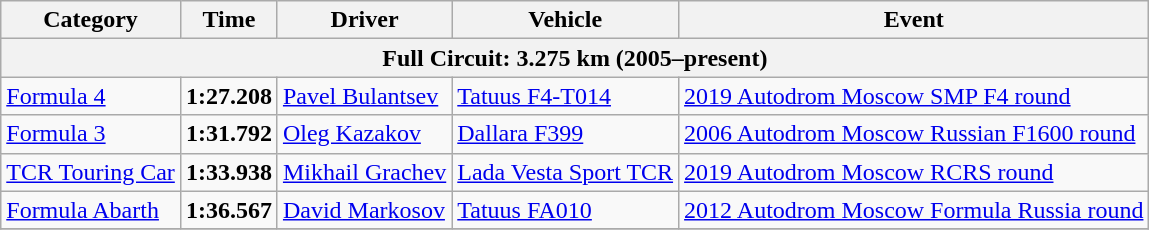<table class="wikitable">
<tr>
<th>Category</th>
<th>Time</th>
<th>Driver</th>
<th>Vehicle</th>
<th>Event</th>
</tr>
<tr>
<th colspan=5>Full Circuit: 3.275 km (2005–present)</th>
</tr>
<tr>
<td><a href='#'>Formula 4</a></td>
<td><strong>1:27.208</strong></td>
<td><a href='#'>Pavel Bulantsev</a></td>
<td><a href='#'>Tatuus F4-T014</a></td>
<td><a href='#'>2019 Autodrom Moscow SMP F4 round</a></td>
</tr>
<tr>
<td><a href='#'>Formula 3</a></td>
<td><strong>1:31.792</strong></td>
<td><a href='#'>Oleg Kazakov</a></td>
<td><a href='#'>Dallara F399</a></td>
<td><a href='#'>2006 Autodrom Moscow Russian F1600 round</a></td>
</tr>
<tr>
<td><a href='#'>TCR Touring Car</a></td>
<td><strong>1:33.938</strong></td>
<td><a href='#'>Mikhail Grachev</a></td>
<td><a href='#'>Lada Vesta Sport TCR</a></td>
<td><a href='#'>2019 Autodrom Moscow RCRS round</a></td>
</tr>
<tr>
<td><a href='#'>Formula Abarth</a></td>
<td><strong>1:36.567</strong></td>
<td><a href='#'>David Markosov</a></td>
<td><a href='#'>Tatuus FA010</a></td>
<td><a href='#'>2012 Autodrom Moscow Formula Russia round</a></td>
</tr>
<tr>
</tr>
</table>
